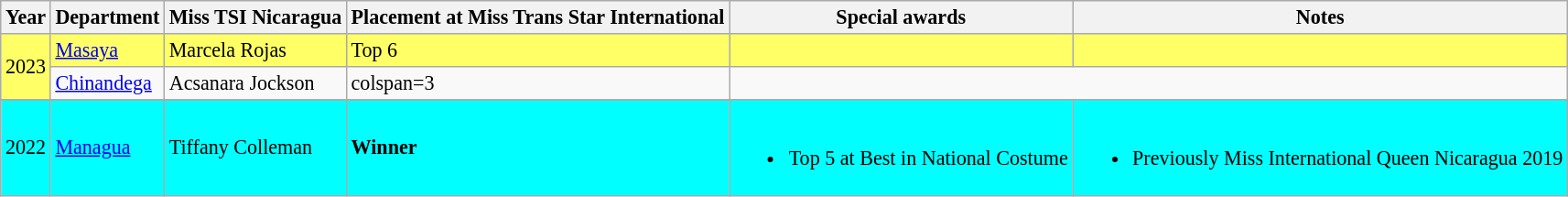<table class="wikitable" style="font-size: 92%">
<tr>
<th>Year</th>
<th>Department</th>
<th>Miss TSI Nicaragua</th>
<th>Placement at Miss Trans Star International</th>
<th>Special awards</th>
<th>Notes</th>
</tr>
<tr style="background:#FFFF66;">
<td rowspan=2>2023</td>
<td><a href='#'>Masaya</a></td>
<td>Marcela Rojas</td>
<td>Top 6</td>
<td></td>
<td></td>
</tr>
<tr>
<td><a href='#'>Chinandega</a></td>
<td>Acsanara Jockson</td>
<td>colspan=3 </td>
</tr>
<tr>
</tr>
<tr style="background:#00ffff;">
<td>2022</td>
<td><a href='#'>Managua</a></td>
<td>Tiffany Colleman</td>
<td><strong>Winner</strong></td>
<td><br><ul><li>Top 5 at Best in National Costume</li></ul></td>
<td><br><ul><li>Previously Miss International Queen Nicaragua 2019</li></ul></td>
</tr>
</table>
